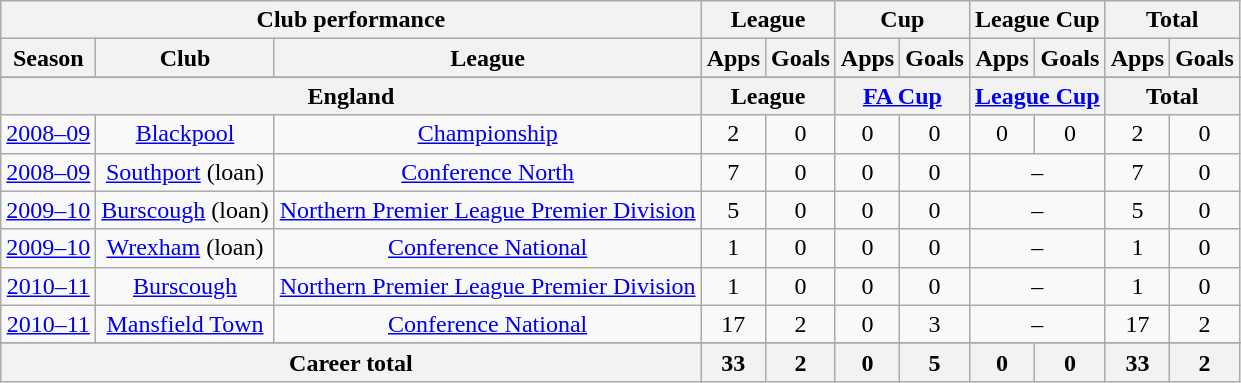<table class="wikitable" style="text-align:center">
<tr>
<th colspan=3>Club performance</th>
<th colspan=2>League</th>
<th colspan=2>Cup</th>
<th colspan=2>League Cup</th>
<th colspan=2>Total</th>
</tr>
<tr>
<th>Season</th>
<th>Club</th>
<th>League</th>
<th>Apps</th>
<th>Goals</th>
<th>Apps</th>
<th>Goals</th>
<th>Apps</th>
<th>Goals</th>
<th>Apps</th>
<th>Goals</th>
</tr>
<tr>
</tr>
<tr>
<th colspan=3>England</th>
<th colspan=2>League</th>
<th colspan=2><a href='#'>FA Cup</a></th>
<th colspan=2><a href='#'>League Cup</a></th>
<th colspan=2>Total</th>
</tr>
<tr>
<td><a href='#'>2008–09</a></td>
<td><a href='#'>Blackpool</a></td>
<td><a href='#'>Championship</a></td>
<td>2</td>
<td>0</td>
<td>0</td>
<td>0</td>
<td>0</td>
<td>0</td>
<td>2</td>
<td>0</td>
</tr>
<tr>
<td><a href='#'>2008–09</a></td>
<td><a href='#'>Southport</a> (loan)</td>
<td><a href='#'>Conference North</a></td>
<td>7</td>
<td>0</td>
<td>0</td>
<td>0</td>
<td colspan="2">–</td>
<td>7</td>
<td>0</td>
</tr>
<tr>
<td><a href='#'>2009–10</a></td>
<td><a href='#'>Burscough</a> (loan)</td>
<td><a href='#'>Northern Premier League Premier Division</a></td>
<td>5</td>
<td>0</td>
<td>0</td>
<td>0</td>
<td colspan="2">–</td>
<td>5</td>
<td>0</td>
</tr>
<tr>
<td><a href='#'>2009–10</a></td>
<td><a href='#'>Wrexham</a> (loan)</td>
<td><a href='#'>Conference National</a></td>
<td>1</td>
<td>0</td>
<td>0</td>
<td>0</td>
<td colspan="2">–</td>
<td>1</td>
<td>0</td>
</tr>
<tr>
<td><a href='#'>2010–11</a></td>
<td><a href='#'>Burscough</a></td>
<td><a href='#'>Northern Premier League Premier Division</a></td>
<td>1</td>
<td>0</td>
<td>0</td>
<td>0</td>
<td colspan="2">–</td>
<td>1</td>
<td>0</td>
</tr>
<tr>
<td><a href='#'>2010–11</a></td>
<td><a href='#'>Mansfield Town</a></td>
<td><a href='#'>Conference National</a></td>
<td>17</td>
<td>2</td>
<td>0</td>
<td>3</td>
<td colspan="2">–</td>
<td>17</td>
<td>2</td>
</tr>
<tr>
</tr>
<tr>
<th colspan=3>Career total</th>
<th>33</th>
<th>2</th>
<th>0</th>
<th>5</th>
<th>0</th>
<th>0</th>
<th>33</th>
<th>2</th>
</tr>
</table>
